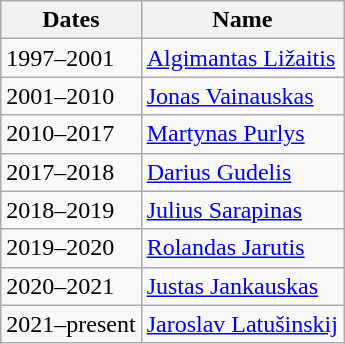<table class="wikitable">
<tr>
<th>Dates</th>
<th>Name</th>
</tr>
<tr>
<td>1997–2001</td>
<td> <a href='#'>Algimantas Ližaitis</a></td>
</tr>
<tr>
<td>2001–2010</td>
<td> <a href='#'>Jonas Vainauskas</a></td>
</tr>
<tr>
<td>2010–2017</td>
<td> <a href='#'>Martynas Purlys</a></td>
</tr>
<tr>
<td>2017–2018</td>
<td> <a href='#'>Darius Gudelis</a></td>
</tr>
<tr>
<td>2018–2019</td>
<td> <a href='#'>Julius Sarapinas</a></td>
</tr>
<tr>
<td>2019–2020</td>
<td> <a href='#'>Rolandas Jarutis</a></td>
</tr>
<tr>
<td>2020–2021</td>
<td> <a href='#'>Justas Jankauskas</a></td>
</tr>
<tr>
<td>2021–present</td>
<td> <a href='#'>Jaroslav Latušinskij</a></td>
</tr>
</table>
